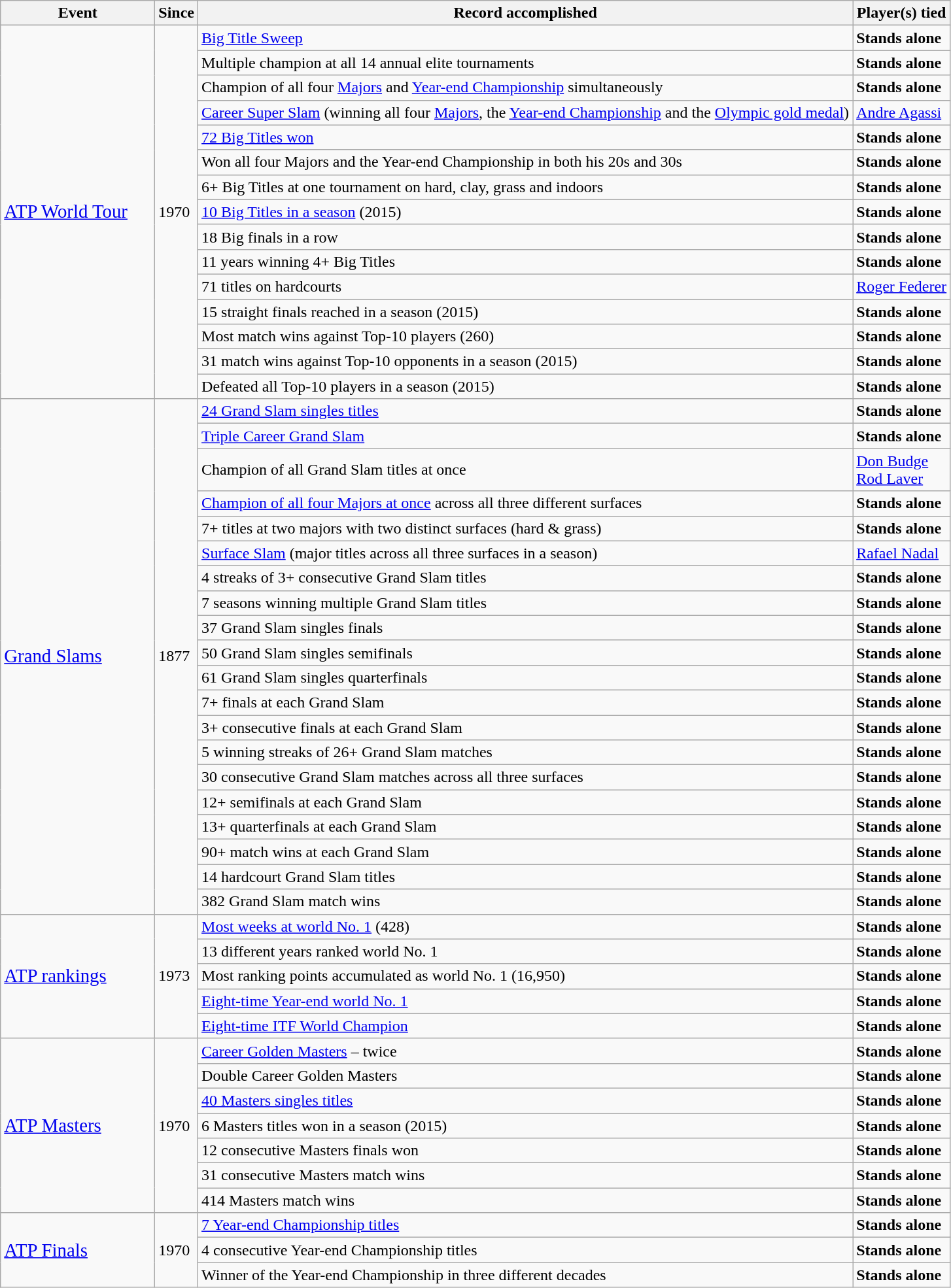<table class="wikitable">
<tr>
<th width="150">Event</th>
<th>Since</th>
<th>Record accomplished</th>
<th>Player(s) tied</th>
</tr>
<tr>
<td rowspan="15"><big><a href='#'>ATP World Tour</a></big></td>
<td rowspan="15">1970</td>
<td><a href='#'>Big Title Sweep</a></td>
<td><strong>Stands alone</strong></td>
</tr>
<tr>
<td>Multiple champion at all 14 annual elite tournaments</td>
<td><strong>Stands alone</strong></td>
</tr>
<tr>
<td>Champion of all four <a href='#'>Majors</a> and <a href='#'>Year-end Championship</a> simultaneously</td>
<td><strong>Stands alone</strong></td>
</tr>
<tr>
<td><a href='#'>Career Super Slam</a> (winning all four <a href='#'>Majors</a>, the <a href='#'>Year-end Championship</a> and the <a href='#'>Olympic gold medal</a>)</td>
<td><a href='#'>Andre Agassi</a></td>
</tr>
<tr>
<td><a href='#'>72 Big Titles won</a></td>
<td><strong>Stands alone</strong></td>
</tr>
<tr>
<td>Won all four Majors and the Year-end Championship in both his 20s and 30s</td>
<td><strong>Stands alone</strong></td>
</tr>
<tr>
<td>6+ Big Titles at one tournament on hard, clay, grass and indoors</td>
<td><strong>Stands alone</strong></td>
</tr>
<tr>
<td><a href='#'>10 Big Titles in a season</a> (2015)</td>
<td><strong>Stands alone</strong></td>
</tr>
<tr>
<td>18 Big finals in a row</td>
<td><strong>Stands alone</strong></td>
</tr>
<tr>
<td>11 years winning 4+ Big Titles</td>
<td><strong>Stands alone</strong></td>
</tr>
<tr>
<td>71 titles on hardcourts</td>
<td><a href='#'>Roger Federer</a></td>
</tr>
<tr>
<td>15 straight finals reached in a season (2015)</td>
<td><strong>Stands alone</strong></td>
</tr>
<tr>
<td>Most match wins against Top-10 players (260)</td>
<td><strong>Stands alone</strong></td>
</tr>
<tr>
<td>31 match wins against Top-10 opponents in a season (2015)</td>
<td><strong>Stands alone</strong></td>
</tr>
<tr>
<td>Defeated all Top-10 players in a season (2015)</td>
<td><strong>Stands alone</strong></td>
</tr>
<tr>
<td rowspan="20"><a href='#'><big>Grand Slams</big></a></td>
<td rowspan="20">1877</td>
<td><a href='#'>24 Grand Slam singles titles</a></td>
<td><strong>Stands alone</strong></td>
</tr>
<tr>
<td><a href='#'>Triple Career Grand Slam</a></td>
<td><strong>Stands alone</strong></td>
</tr>
<tr>
<td>Champion of all Grand Slam titles at once</td>
<td><a href='#'>Don Budge</a><br><a href='#'>Rod Laver</a></td>
</tr>
<tr>
<td><a href='#'>Champion of all four Majors at once</a> across all three different surfaces</td>
<td><strong>Stands alone</strong></td>
</tr>
<tr>
<td>7+ titles at two majors with two distinct surfaces (hard & grass)</td>
<td><strong>Stands alone</strong></td>
</tr>
<tr>
<td><a href='#'>Surface Slam</a> (major titles across all three surfaces in a season)</td>
<td><a href='#'>Rafael Nadal</a></td>
</tr>
<tr>
<td>4 streaks of 3+ consecutive Grand Slam titles</td>
<td><strong>Stands alone</strong></td>
</tr>
<tr>
<td>7 seasons winning multiple Grand Slam titles</td>
<td><strong>Stands alone</strong></td>
</tr>
<tr>
<td>37 Grand Slam singles finals</td>
<td><strong>Stands alone</strong></td>
</tr>
<tr>
<td>50 Grand Slam singles semifinals</td>
<td><strong>Stands alone</strong></td>
</tr>
<tr>
<td>61 Grand Slam singles quarterfinals</td>
<td><strong>Stands alone</strong></td>
</tr>
<tr>
<td>7+ finals at each Grand Slam</td>
<td><strong>Stands alone</strong></td>
</tr>
<tr>
<td>3+ consecutive finals at each Grand Slam</td>
<td><strong>Stands alone</strong></td>
</tr>
<tr>
<td>5 winning streaks of 26+ Grand Slam matches</td>
<td><strong>Stands alone</strong></td>
</tr>
<tr>
<td>30 consecutive Grand Slam matches across all three surfaces</td>
<td><strong>Stands alone</strong></td>
</tr>
<tr>
<td>12+ semifinals at each Grand Slam</td>
<td><strong>Stands alone</strong></td>
</tr>
<tr>
<td>13+ quarterfinals at each Grand Slam</td>
<td><strong>Stands alone</strong></td>
</tr>
<tr>
<td>90+ match wins at each Grand Slam</td>
<td><strong>Stands alone</strong></td>
</tr>
<tr>
<td>14 hardcourt Grand Slam titles</td>
<td><strong>Stands alone</strong></td>
</tr>
<tr>
<td>382 Grand Slam match wins</td>
<td><strong>Stands alone</strong></td>
</tr>
<tr>
<td rowspan="5"><big><a href='#'>ATP rankings</a></big></td>
<td rowspan="5">1973</td>
<td><a href='#'>Most weeks at world No. 1</a> (428)</td>
<td><strong>Stands alone</strong></td>
</tr>
<tr>
<td>13 different years ranked world No. 1</td>
<td><strong>Stands alone</strong></td>
</tr>
<tr>
<td>Most ranking points accumulated as world No. 1 (16,950)</td>
<td><strong>Stands alone</strong></td>
</tr>
<tr>
<td><a href='#'>Eight-time Year-end world No. 1</a></td>
<td><strong>Stands alone</strong></td>
</tr>
<tr>
<td><a href='#'>Eight-time ITF World Champion</a></td>
<td><strong>Stands alone</strong></td>
</tr>
<tr>
<td rowspan="7"><a href='#'><big>ATP Masters</big></a></td>
<td rowspan="7">1970</td>
<td><a href='#'>Career Golden Masters</a> – twice</td>
<td><strong>Stands alone</strong></td>
</tr>
<tr>
<td>Double Career Golden Masters</td>
<td><strong>Stands alone</strong></td>
</tr>
<tr>
<td><a href='#'>40 Masters singles titles</a></td>
<td><strong>Stands alone</strong></td>
</tr>
<tr>
<td>6 Masters titles won in a season (2015)</td>
<td><strong>Stands alone</strong></td>
</tr>
<tr>
<td>12 consecutive Masters finals won</td>
<td><strong>Stands alone</strong></td>
</tr>
<tr>
<td>31 consecutive Masters match wins</td>
<td><strong>Stands alone</strong></td>
</tr>
<tr>
<td>414 Masters match wins</td>
<td><strong>Stands alone</strong></td>
</tr>
<tr>
<td rowspan="3"><a href='#'><big>ATP Finals</big></a></td>
<td rowspan="3">1970</td>
<td><a href='#'>7 Year-end Championship titles</a></td>
<td><strong>Stands alone</strong></td>
</tr>
<tr>
<td>4 consecutive Year-end Championship titles</td>
<td><strong>Stands alone</strong></td>
</tr>
<tr>
<td>Winner of the Year-end Championship in three different decades</td>
<td><strong>Stands alone</strong></td>
</tr>
</table>
